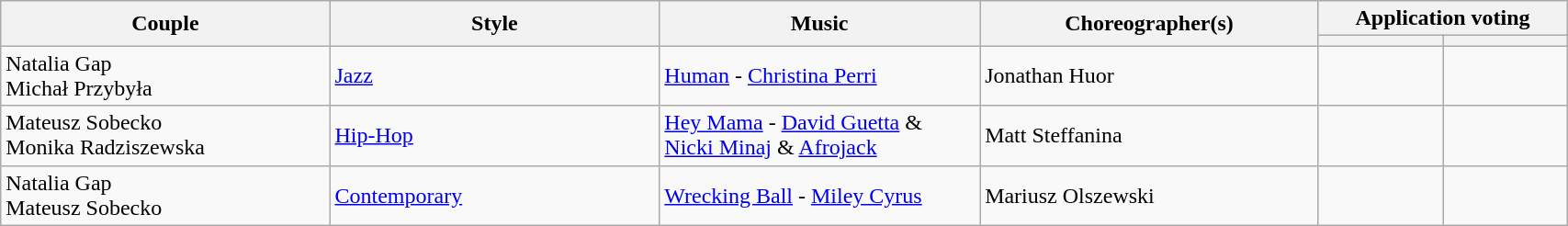<table class="wikitable" style="width:90%;">
<tr>
<th scope="col" rowspan="2" class="unsortable" style="width:17em;">Couple</th>
<th scope="col" rowspan="2" class="unsortable" style="width:17em;">Style</th>
<th scope="col" rowspan="2" class="unsortable" style="width:17em;">Music</th>
<th scope="col" rowspan="2" class="unsortable" style="width:17em;">Choreographer(s)</th>
<th scope="col" colspan="2" class="unsortable" style="width:10em;">Application voting</th>
</tr>
<tr>
<th scope="col" style="width:6em;"></th>
<th scope="col" style="width:6em;"></th>
</tr>
<tr>
<td>Natalia Gap<br>Michał Przybyła</td>
<td><a href='#'>Jazz</a></td>
<td><a href='#'>Human</a> - <a href='#'>Christina Perri</a></td>
<td>Jonathan Huor</td>
<td></td>
<td></td>
</tr>
<tr>
<td>Mateusz Sobecko<br>Monika Radziszewska</td>
<td><a href='#'>Hip-Hop</a></td>
<td><a href='#'>Hey Mama</a> - <a href='#'>David Guetta</a> & <a href='#'>Nicki Minaj</a> & <a href='#'>Afrojack</a></td>
<td>Matt Steffanina</td>
<td></td>
<td></td>
</tr>
<tr>
<td>Natalia Gap<br>Mateusz Sobecko</td>
<td><a href='#'>Contemporary</a></td>
<td><a href='#'>Wrecking Ball</a> - <a href='#'>Miley Cyrus</a></td>
<td>Mariusz Olszewski</td>
<td></td>
<td></td>
</tr>
</table>
